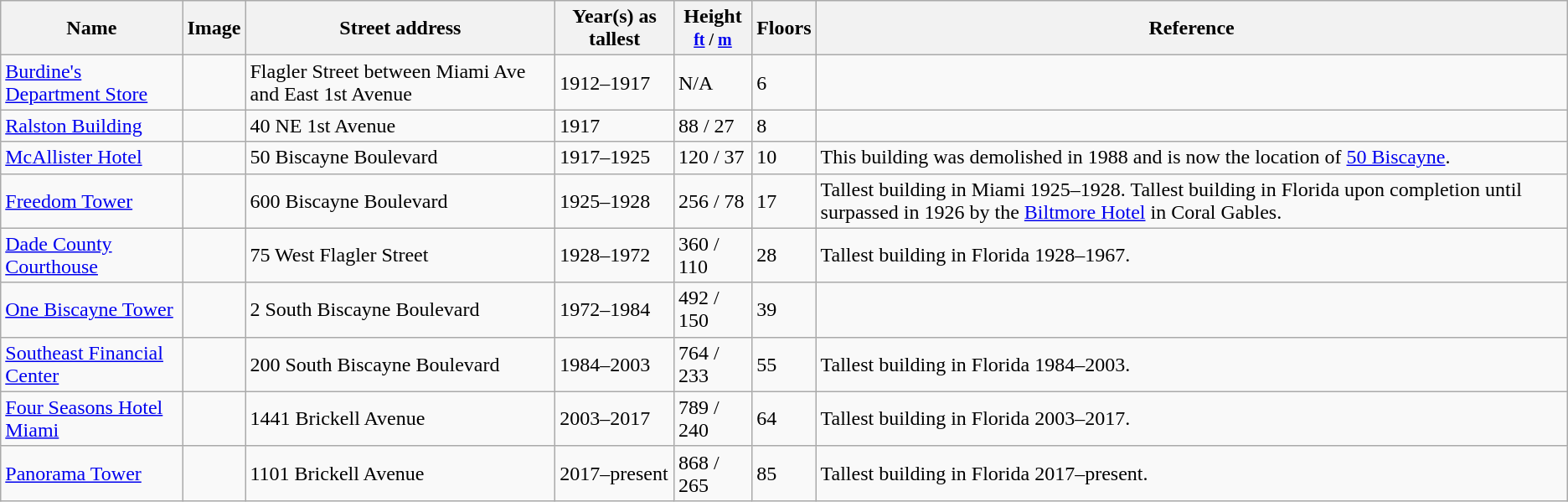<table class="wikitable sortable">
<tr>
<th>Name</th>
<th>Image</th>
<th>Street address</th>
<th>Year(s) as tallest</th>
<th>Height<br><small><a href='#'>ft</a> / <a href='#'>m</a></small></th>
<th>Floors</th>
<th class="unsortable">Reference</th>
</tr>
<tr>
<td><a href='#'>Burdine's Department Store</a></td>
<td></td>
<td>Flagler Street between Miami Ave and East 1st Avenue</td>
<td>1912–1917</td>
<td>N/A</td>
<td>6</td>
<td></td>
</tr>
<tr>
<td><a href='#'>Ralston Building</a> </td>
<td></td>
<td>40 NE 1st Avenue</td>
<td>1917</td>
<td>88 / 27</td>
<td>8</td>
<td></td>
</tr>
<tr>
<td><a href='#'>McAllister Hotel</a></td>
<td></td>
<td>50 Biscayne Boulevard</td>
<td>1917–1925</td>
<td>120 / 37</td>
<td>10</td>
<td>This building was demolished in 1988 and is now the location of <a href='#'>50 Biscayne</a>.</td>
</tr>
<tr>
<td><a href='#'>Freedom Tower</a></td>
<td></td>
<td>600 Biscayne Boulevard</td>
<td>1925–1928</td>
<td>256 / 78</td>
<td>17</td>
<td>Tallest building in Miami 1925–1928. Tallest building in Florida upon completion until surpassed in 1926 by the <a href='#'>Biltmore Hotel</a> in Coral Gables.</td>
</tr>
<tr>
<td><a href='#'>Dade County Courthouse</a></td>
<td></td>
<td>75 West Flagler Street</td>
<td>1928–1972</td>
<td>360 / 110</td>
<td>28</td>
<td>Tallest building in Florida 1928–1967.</td>
</tr>
<tr>
<td><a href='#'>One Biscayne Tower</a></td>
<td></td>
<td>2 South Biscayne Boulevard</td>
<td>1972–1984</td>
<td>492 / 150</td>
<td>39</td>
<td></td>
</tr>
<tr>
<td><a href='#'>Southeast Financial Center</a></td>
<td></td>
<td>200 South Biscayne Boulevard</td>
<td>1984–2003</td>
<td>764 / 233</td>
<td>55</td>
<td>Tallest building in Florida 1984–2003.</td>
</tr>
<tr>
<td><a href='#'>Four Seasons Hotel Miami</a></td>
<td></td>
<td>1441 Brickell Avenue</td>
<td>2003–2017</td>
<td>789 / 240</td>
<td>64</td>
<td>Tallest building in Florida 2003–2017.</td>
</tr>
<tr>
<td><a href='#'>Panorama Tower</a></td>
<td></td>
<td>1101 Brickell Avenue</td>
<td>2017–present</td>
<td>868 / 265</td>
<td>85</td>
<td>Tallest building in Florida 2017–present.</td>
</tr>
</table>
